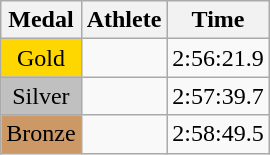<table class="wikitable">
<tr>
<th>Medal</th>
<th>Athlete</th>
<th>Time</th>
</tr>
<tr>
<td style="text-align:center;background-color:gold;">Gold</td>
<td></td>
<td>2:56:21.9</td>
</tr>
<tr>
<td style="text-align:center;background-color:silver;">Silver</td>
<td></td>
<td>2:57:39.7</td>
</tr>
<tr>
<td style="text-align:center;background-color:#CC9966;">Bronze</td>
<td></td>
<td>2:58:49.5</td>
</tr>
</table>
